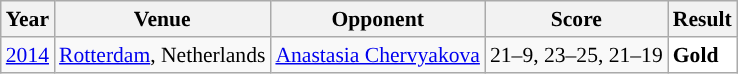<table class="sortable wikitable" style="font-size:90%">
<tr>
<th>Year</th>
<th>Venue</th>
<th>Opponent</th>
<th>Score</th>
<th>Result</th>
</tr>
<tr style="background:">
<td align="center"><a href='#'>2014</a></td>
<td align="left"><a href='#'>Rotterdam</a>, Netherlands</td>
<td align="left"> <a href='#'>Anastasia Chervyakova</a></td>
<td align="left">21–9, 23–25, 21–19</td>
<td style="text-align:left; background:white"> <strong>Gold</strong></td>
</tr>
</table>
